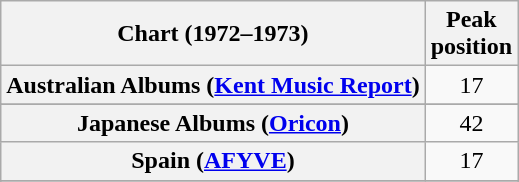<table class="wikitable sortable plainrowheaders" style="text-align:center">
<tr>
<th>Chart (1972–1973)</th>
<th>Peak<br>position</th>
</tr>
<tr>
<th scope="row">Australian Albums (<a href='#'>Kent Music Report</a>)</th>
<td>17</td>
</tr>
<tr>
</tr>
<tr>
<th scope="row">Japanese Albums (<a href='#'>Oricon</a>)</th>
<td>42</td>
</tr>
<tr>
<th scope="row">Spain (<a href='#'>AFYVE</a>)</th>
<td>17</td>
</tr>
<tr>
</tr>
<tr>
</tr>
</table>
